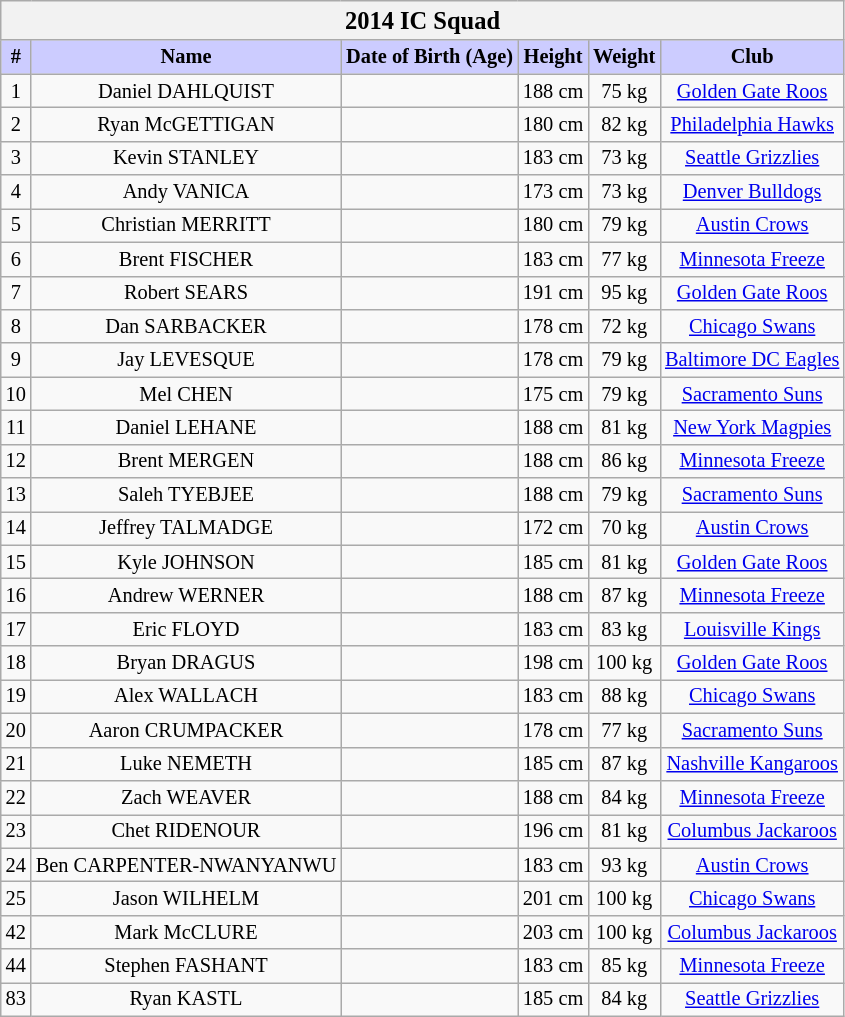<table class="wikitable collapsible collapsed" style="font-size: 85%; text-align:center;">
<tr valign="top">
<th colspan="6" width="500"><big>2014 IC Squad</big></th>
</tr>
<tr>
<th style="background:#ccf;">#</th>
<th style="background:#ccf;">Name</th>
<th style="background:#ccf">Date of Birth (Age)</th>
<th style="background:#ccf">Height</th>
<th style="background:#ccf">Weight</th>
<th style="background:#ccf">Club</th>
</tr>
<tr>
<td>1</td>
<td>Daniel DAHLQUIST</td>
<td></td>
<td>188 cm</td>
<td>75 kg</td>
<td> <a href='#'>Golden Gate Roos</a></td>
</tr>
<tr>
<td>2</td>
<td>Ryan McGETTIGAN</td>
<td></td>
<td>180 cm</td>
<td>82 kg</td>
<td> <a href='#'>Philadelphia Hawks</a></td>
</tr>
<tr>
<td>3</td>
<td>Kevin STANLEY</td>
<td></td>
<td>183 cm</td>
<td>73 kg</td>
<td> <a href='#'>Seattle Grizzlies</a></td>
</tr>
<tr>
<td>4</td>
<td>Andy VANICA</td>
<td></td>
<td>173 cm</td>
<td>73 kg</td>
<td> <a href='#'>Denver Bulldogs</a></td>
</tr>
<tr>
<td>5</td>
<td>Christian MERRITT</td>
<td></td>
<td>180 cm</td>
<td>79 kg</td>
<td> <a href='#'>Austin Crows</a></td>
</tr>
<tr>
<td>6</td>
<td>Brent FISCHER</td>
<td></td>
<td>183 cm</td>
<td>77 kg</td>
<td> <a href='#'>Minnesota Freeze</a></td>
</tr>
<tr>
<td>7</td>
<td>Robert SEARS</td>
<td></td>
<td>191 cm</td>
<td>95 kg</td>
<td> <a href='#'>Golden Gate Roos</a></td>
</tr>
<tr>
<td>8</td>
<td>Dan SARBACKER</td>
<td></td>
<td>178 cm</td>
<td>72 kg</td>
<td> <a href='#'>Chicago Swans</a></td>
</tr>
<tr>
<td>9</td>
<td>Jay LEVESQUE</td>
<td></td>
<td>178 cm</td>
<td>79 kg</td>
<td> <a href='#'>Baltimore DC Eagles</a></td>
</tr>
<tr>
<td>10</td>
<td>Mel CHEN</td>
<td></td>
<td>175 cm</td>
<td>79 kg</td>
<td> <a href='#'>Sacramento Suns</a></td>
</tr>
<tr>
<td>11</td>
<td>Daniel LEHANE</td>
<td></td>
<td>188 cm</td>
<td>81 kg</td>
<td> <a href='#'>New York Magpies</a></td>
</tr>
<tr>
<td>12</td>
<td>Brent MERGEN</td>
<td></td>
<td>188 cm</td>
<td>86 kg</td>
<td> <a href='#'>Minnesota Freeze</a></td>
</tr>
<tr>
<td>13</td>
<td>Saleh TYEBJEE</td>
<td></td>
<td>188 cm</td>
<td>79 kg</td>
<td> <a href='#'>Sacramento Suns</a></td>
</tr>
<tr>
<td>14</td>
<td>Jeffrey TALMADGE</td>
<td></td>
<td>172 cm</td>
<td>70 kg</td>
<td> <a href='#'>Austin Crows</a></td>
</tr>
<tr>
<td>15</td>
<td>Kyle JOHNSON</td>
<td></td>
<td>185 cm</td>
<td>81 kg</td>
<td> <a href='#'>Golden Gate Roos</a></td>
</tr>
<tr>
<td>16</td>
<td>Andrew WERNER</td>
<td></td>
<td>188 cm</td>
<td>87 kg</td>
<td> <a href='#'>Minnesota Freeze</a></td>
</tr>
<tr>
<td>17</td>
<td>Eric FLOYD</td>
<td></td>
<td>183 cm</td>
<td>83 kg</td>
<td> <a href='#'>Louisville Kings</a></td>
</tr>
<tr>
<td>18</td>
<td>Bryan DRAGUS</td>
<td></td>
<td>198 cm</td>
<td>100 kg</td>
<td> <a href='#'>Golden Gate Roos</a></td>
</tr>
<tr>
<td>19</td>
<td>Alex WALLACH</td>
<td></td>
<td>183 cm</td>
<td>88 kg</td>
<td> <a href='#'>Chicago Swans</a></td>
</tr>
<tr>
<td>20</td>
<td>Aaron CRUMPACKER</td>
<td></td>
<td>178 cm</td>
<td>77 kg</td>
<td> <a href='#'>Sacramento Suns</a></td>
</tr>
<tr>
<td>21</td>
<td>Luke NEMETH</td>
<td></td>
<td>185 cm</td>
<td>87 kg</td>
<td> <a href='#'>Nashville Kangaroos</a></td>
</tr>
<tr>
<td>22</td>
<td>Zach WEAVER</td>
<td></td>
<td>188 cm</td>
<td>84 kg</td>
<td> <a href='#'>Minnesota Freeze</a></td>
</tr>
<tr>
<td>23</td>
<td>Chet RIDENOUR</td>
<td></td>
<td>196 cm</td>
<td>81 kg</td>
<td> <a href='#'>Columbus Jackaroos</a></td>
</tr>
<tr>
<td>24</td>
<td>Ben CARPENTER-NWANYANWU</td>
<td></td>
<td>183 cm</td>
<td>93 kg</td>
<td> <a href='#'>Austin Crows</a></td>
</tr>
<tr>
<td>25</td>
<td>Jason WILHELM</td>
<td></td>
<td>201 cm</td>
<td>100 kg</td>
<td> <a href='#'>Chicago Swans</a></td>
</tr>
<tr>
<td>42</td>
<td>Mark McCLURE</td>
<td></td>
<td>203 cm</td>
<td>100 kg</td>
<td> <a href='#'>Columbus Jackaroos</a></td>
</tr>
<tr>
<td>44</td>
<td>Stephen FASHANT</td>
<td></td>
<td>183 cm</td>
<td>85 kg</td>
<td> <a href='#'>Minnesota Freeze</a></td>
</tr>
<tr>
<td>83</td>
<td>Ryan KASTL</td>
<td></td>
<td>185 cm</td>
<td>84 kg</td>
<td> <a href='#'>Seattle Grizzlies</a></td>
</tr>
</table>
